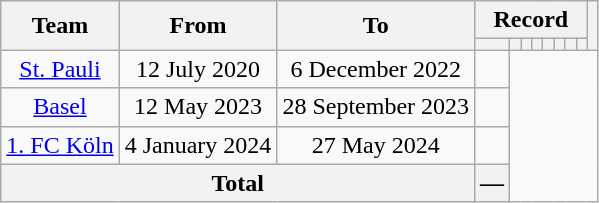<table class="wikitable" style="text-align: center">
<tr>
<th rowspan="2">Team</th>
<th rowspan="2">From</th>
<th rowspan="2">To</th>
<th colspan="8">Record</th>
<th rowspan=2></th>
</tr>
<tr>
<th></th>
<th></th>
<th></th>
<th></th>
<th></th>
<th></th>
<th></th>
<th></th>
</tr>
<tr>
<td><a href='#'>St. Pauli</a></td>
<td>12 July 2020</td>
<td>6 December 2022<br></td>
<td></td>
</tr>
<tr>
<td><a href='#'>Basel</a></td>
<td>12 May 2023</td>
<td>28 September 2023<br></td>
<td></td>
</tr>
<tr>
<td><a href='#'>1. FC Köln</a></td>
<td>4 January 2024</td>
<td>27 May 2024<br></td>
<td></td>
</tr>
<tr>
<th colspan="3">Total<br></th>
<th>—</th>
</tr>
</table>
